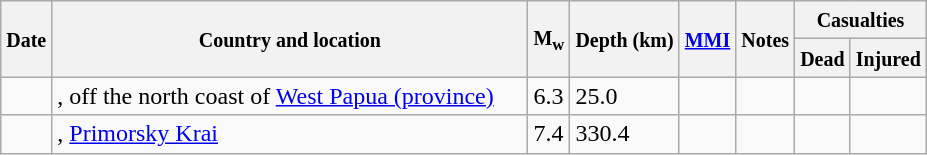<table class="wikitable sortable sort-under" style="border:1px black; margin-left:1em;">
<tr>
<th rowspan="2"><small>Date</small></th>
<th rowspan="2" style="width: 310px"><small>Country and location</small></th>
<th rowspan="2"><small>M<sub>w</sub></small></th>
<th rowspan="2"><small>Depth (km)</small></th>
<th rowspan="2"><small><a href='#'>MMI</a></small></th>
<th rowspan="2" class="unsortable"><small>Notes</small></th>
<th colspan="2"><small>Casualties</small></th>
</tr>
<tr>
<th><small>Dead</small></th>
<th><small>Injured</small></th>
</tr>
<tr>
<td></td>
<td>, off the north coast of <a href='#'>West Papua (province)</a></td>
<td>6.3</td>
<td>25.0</td>
<td></td>
<td></td>
<td></td>
<td></td>
</tr>
<tr>
<td></td>
<td>, <a href='#'>Primorsky Krai</a></td>
<td>7.4</td>
<td>330.4</td>
<td></td>
<td></td>
<td></td>
<td></td>
</tr>
</table>
